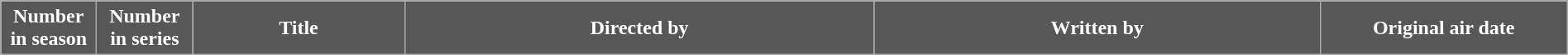<table class="wikitable plainrowheaders" style="width:100%; margin:auto;">
<tr>
<th scope="col" style="background:#575757; color:#fff; width:70px;">Number<br>in season</th>
<th scope="col" style="background:#575757; color:#fff; width:70px;">Number<br>in series</th>
<th scope="col" style="background:#575757; color:#fff;">Title</th>
<th scope="col" style="background:#575757; color:#fff;">Directed by</th>
<th scope="col" style="background:#575757; color:#fff;">Written by</th>
<th scope="col" style="background:#575757; color:#fff; width:12em;">Original air date<br>








</th>
</tr>
</table>
